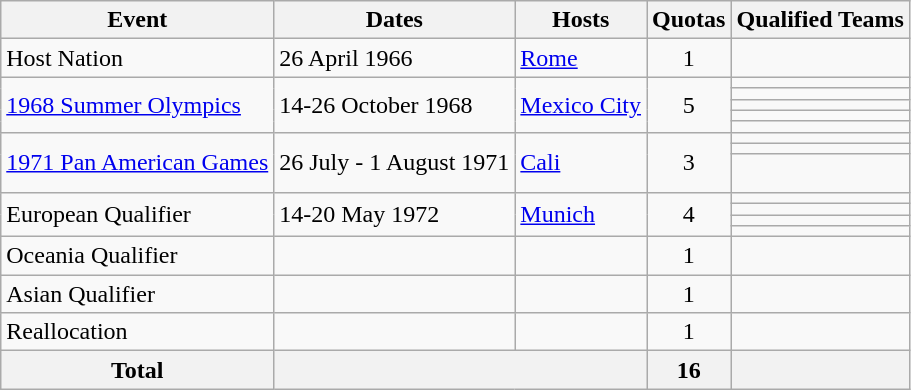<table class="wikitable">
<tr>
<th>Event</th>
<th>Dates</th>
<th>Hosts</th>
<th>Quotas</th>
<th>Qualified Teams</th>
</tr>
<tr>
<td>Host Nation</td>
<td>26 April 1966</td>
<td> <a href='#'>Rome</a></td>
<td align="center">1</td>
<td></td>
</tr>
<tr>
<td rowspan="5"><a href='#'>1968 Summer Olympics</a></td>
<td rowspan="5">14-26 October 1968</td>
<td rowspan="5"> <a href='#'>Mexico City</a></td>
<td rowspan="5" align="center">5</td>
<td></td>
</tr>
<tr>
<td></td>
</tr>
<tr>
<td></td>
</tr>
<tr>
<td></td>
</tr>
<tr>
<td></td>
</tr>
<tr>
<td rowspan="3"><a href='#'>1971 Pan American Games</a></td>
<td rowspan="3">26 July - 1 August 1971</td>
<td rowspan="3"> <a href='#'>Cali</a></td>
<td rowspan="3" align="center">3</td>
<td></td>
</tr>
<tr>
<td></td>
</tr>
<tr>
<td><s></s><br></td>
</tr>
<tr>
<td rowspan="4">European Qualifier</td>
<td rowspan="4">14-20 May 1972</td>
<td rowspan="4"> <a href='#'>Munich</a></td>
<td rowspan="4" align="center">4</td>
<td></td>
</tr>
<tr>
<td></td>
</tr>
<tr>
<td></td>
</tr>
<tr>
<td></td>
</tr>
<tr>
<td>Oceania Qualifier</td>
<td></td>
<td></td>
<td align="center">1</td>
<td></td>
</tr>
<tr>
<td>Asian Qualifier</td>
<td></td>
<td></td>
<td align="center">1</td>
<td></td>
</tr>
<tr>
<td>Reallocation</td>
<td></td>
<td></td>
<td align="center">1</td>
<td></td>
</tr>
<tr>
<th>Total</th>
<th colspan="2"></th>
<th>16</th>
<th></th>
</tr>
</table>
